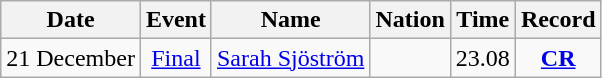<table class="wikitable" style=text-align:center>
<tr>
<th>Date</th>
<th>Event</th>
<th>Name</th>
<th>Nation</th>
<th>Time</th>
<th>Record</th>
</tr>
<tr>
<td>21 December</td>
<td><a href='#'>Final</a></td>
<td align=left><a href='#'>Sarah Sjöström</a></td>
<td align=left></td>
<td>23.08</td>
<td><strong><a href='#'>CR</a></strong></td>
</tr>
</table>
